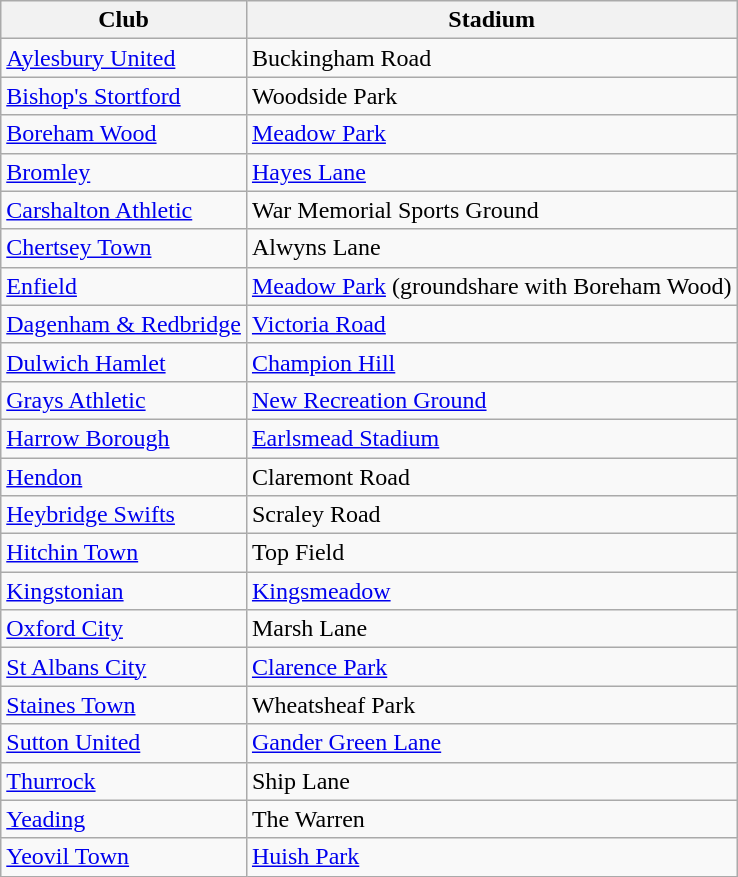<table class="wikitable sortable">
<tr>
<th>Club</th>
<th>Stadium</th>
</tr>
<tr>
<td><a href='#'>Aylesbury United</a></td>
<td>Buckingham Road</td>
</tr>
<tr>
<td><a href='#'>Bishop's Stortford</a></td>
<td>Woodside Park</td>
</tr>
<tr>
<td><a href='#'>Boreham Wood</a></td>
<td><a href='#'>Meadow Park</a></td>
</tr>
<tr>
<td><a href='#'>Bromley</a></td>
<td><a href='#'>Hayes Lane</a></td>
</tr>
<tr>
<td><a href='#'>Carshalton Athletic</a></td>
<td>War Memorial Sports Ground</td>
</tr>
<tr>
<td><a href='#'>Chertsey Town</a></td>
<td>Alwyns Lane</td>
</tr>
<tr>
<td><a href='#'>Enfield</a></td>
<td><a href='#'>Meadow Park</a> (groundshare with Boreham Wood)</td>
</tr>
<tr>
<td><a href='#'>Dagenham & Redbridge</a></td>
<td><a href='#'>Victoria Road</a></td>
</tr>
<tr>
<td><a href='#'>Dulwich Hamlet</a></td>
<td><a href='#'>Champion Hill</a></td>
</tr>
<tr>
<td><a href='#'>Grays Athletic</a></td>
<td><a href='#'>New Recreation Ground</a></td>
</tr>
<tr>
<td><a href='#'>Harrow Borough</a></td>
<td><a href='#'>Earlsmead Stadium</a></td>
</tr>
<tr>
<td><a href='#'>Hendon</a></td>
<td>Claremont Road</td>
</tr>
<tr>
<td><a href='#'>Heybridge Swifts</a></td>
<td>Scraley Road</td>
</tr>
<tr>
<td><a href='#'>Hitchin Town</a></td>
<td>Top Field</td>
</tr>
<tr>
<td><a href='#'>Kingstonian</a></td>
<td><a href='#'>Kingsmeadow</a></td>
</tr>
<tr>
<td><a href='#'>Oxford City</a></td>
<td>Marsh Lane</td>
</tr>
<tr>
<td><a href='#'>St Albans City</a></td>
<td><a href='#'>Clarence Park</a></td>
</tr>
<tr>
<td><a href='#'>Staines Town</a></td>
<td>Wheatsheaf Park</td>
</tr>
<tr>
<td><a href='#'>Sutton United</a></td>
<td><a href='#'>Gander Green Lane</a></td>
</tr>
<tr>
<td><a href='#'>Thurrock</a></td>
<td>Ship Lane</td>
</tr>
<tr>
<td><a href='#'>Yeading</a></td>
<td>The Warren</td>
</tr>
<tr>
<td><a href='#'>Yeovil Town</a></td>
<td><a href='#'>Huish Park</a></td>
</tr>
</table>
